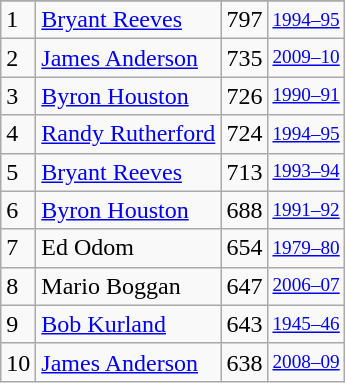<table class="wikitable">
<tr>
</tr>
<tr>
<td>1</td>
<td><a href='#'>Bryant Reeves</a></td>
<td>797</td>
<td style="font-size:80%;"><a href='#'>1994–95</a></td>
</tr>
<tr>
<td>2</td>
<td><a href='#'>James Anderson</a></td>
<td>735</td>
<td style="font-size:80%;"><a href='#'>2009–10</a></td>
</tr>
<tr>
<td>3</td>
<td><a href='#'>Byron Houston</a></td>
<td>726</td>
<td style="font-size:80%;"><a href='#'>1990–91</a></td>
</tr>
<tr>
<td>4</td>
<td><a href='#'>Randy Rutherford</a></td>
<td>724</td>
<td style="font-size:80%;"><a href='#'>1994–95</a></td>
</tr>
<tr>
<td>5</td>
<td><a href='#'>Bryant Reeves</a></td>
<td>713</td>
<td style="font-size:80%;"><a href='#'>1993–94</a></td>
</tr>
<tr>
<td>6</td>
<td><a href='#'>Byron Houston</a></td>
<td>688</td>
<td style="font-size:80%;"><a href='#'>1991–92</a></td>
</tr>
<tr>
<td>7</td>
<td>Ed Odom</td>
<td>654</td>
<td style="font-size:80%;"><a href='#'>1979–80</a></td>
</tr>
<tr>
<td>8</td>
<td>Mario Boggan</td>
<td>647</td>
<td style="font-size:80%;"><a href='#'>2006–07</a></td>
</tr>
<tr>
<td>9</td>
<td><a href='#'>Bob Kurland</a></td>
<td>643</td>
<td style="font-size:80%;"><a href='#'>1945–46</a></td>
</tr>
<tr>
<td>10</td>
<td><a href='#'>James Anderson</a></td>
<td>638</td>
<td style="font-size:80%;"><a href='#'>2008–09</a></td>
</tr>
</table>
